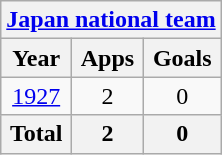<table class="wikitable" style="text-align:center">
<tr>
<th colspan=3><a href='#'>Japan national team</a></th>
</tr>
<tr>
<th>Year</th>
<th>Apps</th>
<th>Goals</th>
</tr>
<tr>
<td><a href='#'>1927</a></td>
<td>2</td>
<td>0</td>
</tr>
<tr>
<th>Total</th>
<th>2</th>
<th>0</th>
</tr>
</table>
